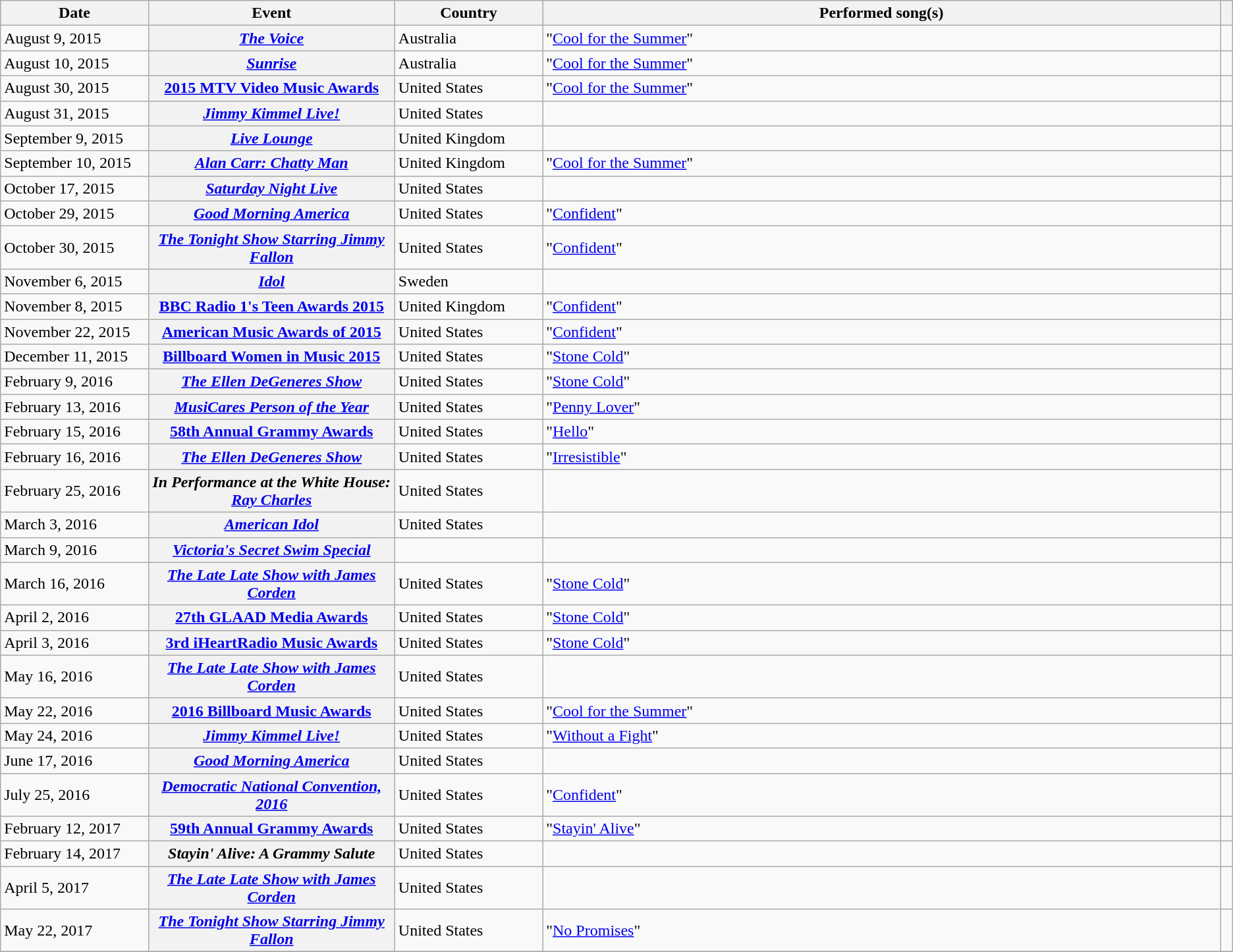<table class="wikitable sortable plainrowheaders">
<tr>
<th style="width:12%;">Date</th>
<th style="width:20%;">Event</th>
<th style="width:12%;">Country</th>
<th>Performed song(s)</th>
<th style="width:1%;"></th>
</tr>
<tr>
<td>August 9, 2015</td>
<th scope="row"><em><a href='#'>The Voice</a></em></th>
<td>Australia</td>
<td>"<a href='#'>Cool for the Summer</a>"</td>
<td align="center"></td>
</tr>
<tr>
<td>August 10, 2015</td>
<th scope="row"><em><a href='#'>Sunrise</a></em></th>
<td>Australia</td>
<td>"<a href='#'>Cool for the Summer</a>"</td>
<td align="center"></td>
</tr>
<tr>
<td>August 30, 2015</td>
<th scope="row"><a href='#'>2015 MTV Video Music Awards</a></th>
<td>United States</td>
<td>"<a href='#'>Cool for the Summer</a>" </td>
<td></td>
</tr>
<tr>
<td>August 31, 2015</td>
<th scope="row"><em><a href='#'>Jimmy Kimmel Live!</a></em></th>
<td>United States</td>
<td></td>
<td align="center"></td>
</tr>
<tr>
<td>September 9, 2015</td>
<th scope="row"><em><a href='#'>Live Lounge</a></em></th>
<td>United Kingdom</td>
<td></td>
<td align="center"></td>
</tr>
<tr>
<td>September 10, 2015</td>
<th scope="row"><em><a href='#'>Alan Carr: Chatty Man</a></em></th>
<td>United Kingdom</td>
<td>"<a href='#'>Cool for the Summer</a>"</td>
<td align="center"></td>
</tr>
<tr>
<td>October 17, 2015</td>
<th scope="row"><em><a href='#'>Saturday Night Live</a></em></th>
<td>United States</td>
<td></td>
<td align="center"></td>
</tr>
<tr>
<td>October 29, 2015</td>
<th scope="row"><em><a href='#'>Good Morning America</a></em></th>
<td>United States</td>
<td>"<a href='#'>Confident</a>"</td>
<td align="center"></td>
</tr>
<tr>
<td>October 30, 2015</td>
<th scope="row"><em><a href='#'>The Tonight Show Starring Jimmy Fallon</a></em></th>
<td>United States</td>
<td>"<a href='#'>Confident</a>"</td>
<td align="center"></td>
</tr>
<tr>
<td>November 6, 2015</td>
<th scope="row"><em><a href='#'>Idol</a></em></th>
<td>Sweden</td>
<td></td>
<td align="center"></td>
</tr>
<tr>
<td>November 8, 2015</td>
<th scope="row"><a href='#'>BBC Radio 1's Teen Awards 2015</a></th>
<td>United Kingdom</td>
<td>"<a href='#'>Confident</a>"</td>
<td></td>
</tr>
<tr>
<td>November 22, 2015</td>
<th scope="row"><a href='#'>American Music Awards of 2015</a></th>
<td>United States</td>
<td>"<a href='#'>Confident</a>"</td>
<td></td>
</tr>
<tr>
<td>December 11, 2015</td>
<th scope="row"><a href='#'>Billboard Women in Music 2015</a></th>
<td>United States</td>
<td>"<a href='#'>Stone Cold</a>"</td>
<td></td>
</tr>
<tr>
<td>February 9, 2016</td>
<th scope="row"><em><a href='#'>The Ellen DeGeneres Show</a></em></th>
<td>United States</td>
<td>"<a href='#'>Stone Cold</a>"</td>
<td align="center"></td>
</tr>
<tr>
<td>February 13, 2016</td>
<th scope="row"><em><a href='#'>MusiCares Person of the Year</a></em></th>
<td>United States</td>
<td>"<a href='#'>Penny Lover</a>"</td>
<td align="center"></td>
</tr>
<tr>
<td>February 15, 2016</td>
<th scope="row"><a href='#'>58th Annual Grammy Awards</a></th>
<td>United States</td>
<td>"<a href='#'>Hello</a>"</td>
<td></td>
</tr>
<tr>
<td>February 16, 2016</td>
<th scope="row"><em><a href='#'>The Ellen DeGeneres Show</a></em></th>
<td>United States</td>
<td>"<a href='#'>Irresistible</a>" </td>
<td align="center"></td>
</tr>
<tr>
<td>February 25, 2016</td>
<th scope="row"><em>In Performance at the White House: <a href='#'>Ray Charles</a></em></th>
<td>United States</td>
<td></td>
<td align="center"></td>
</tr>
<tr>
<td>March 3, 2016</td>
<th scope="row"><em><a href='#'>American Idol</a></em></th>
<td>United States</td>
<td></td>
<td align="center"></td>
</tr>
<tr>
<td>March 9, 2016</td>
<th scope="row"><em><a href='#'>Victoria's Secret Swim Special</a></em></th>
<td></td>
<td></td>
<td align="center"></td>
</tr>
<tr>
<td>March 16, 2016</td>
<th scope="row"><em><a href='#'>The Late Late Show with James Corden</a></em></th>
<td>United States</td>
<td>"<a href='#'>Stone Cold</a>"</td>
<td align="center"></td>
</tr>
<tr>
<td>April 2, 2016</td>
<th scope="row"><a href='#'>27th GLAAD Media Awards</a></th>
<td>United States</td>
<td>"<a href='#'>Stone Cold</a>"</td>
<td></td>
</tr>
<tr>
<td>April 3, 2016</td>
<th scope="row"><a href='#'>3rd iHeartRadio Music Awards</a></th>
<td>United States</td>
<td>"<a href='#'>Stone Cold</a>" </td>
<td></td>
</tr>
<tr>
<td>May 16, 2016</td>
<th scope="row"><em><a href='#'>The Late Late Show with James Corden</a></em></th>
<td>United States</td>
<td></td>
<td align="center"></td>
</tr>
<tr>
<td>May 22, 2016</td>
<th scope="row"><a href='#'>2016 Billboard Music Awards</a></th>
<td>United States</td>
<td>"<a href='#'>Cool for the Summer</a>"</td>
<td></td>
</tr>
<tr>
<td>May 24, 2016</td>
<th scope="row"><em><a href='#'>Jimmy Kimmel Live!</a></em></th>
<td>United States</td>
<td>"<a href='#'>Without a Fight</a>" </td>
<td align="center"></td>
</tr>
<tr>
<td>June 17, 2016</td>
<th scope="row"><em><a href='#'>Good Morning America</a></em></th>
<td>United States</td>
<td></td>
<td align="center"></td>
</tr>
<tr>
<td>July 25, 2016</td>
<th scope="row"><em><a href='#'>Democratic National Convention, 2016</a></em></th>
<td>United States</td>
<td>"<a href='#'>Confident</a>"</td>
<td align="center"></td>
</tr>
<tr>
<td>February 12, 2017</td>
<th scope="row"><a href='#'>59th Annual Grammy Awards</a></th>
<td>United States</td>
<td>"<a href='#'>Stayin' Alive</a>"</td>
<td></td>
</tr>
<tr>
<td>February 14, 2017</td>
<th scope="row"><em>Stayin' Alive: A Grammy Salute</em></th>
<td>United States</td>
<td></td>
<td align="center"></td>
</tr>
<tr>
<td>April 5, 2017</td>
<th scope="row"><em><a href='#'>The Late Late Show with James Corden</a></em></th>
<td>United States</td>
<td></td>
<td align="center"></td>
</tr>
<tr>
<td>May 22, 2017</td>
<th scope="row"><em><a href='#'>The Tonight Show Starring Jimmy Fallon</a></em></th>
<td>United States</td>
<td>"<a href='#'>No Promises</a>" </td>
<td align="center"></td>
</tr>
<tr>
</tr>
</table>
